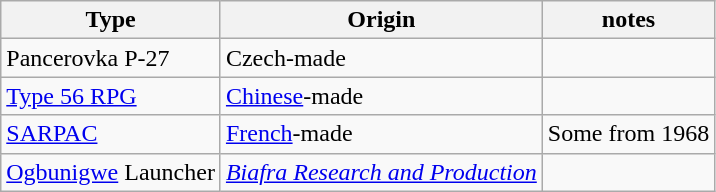<table class="wikitable">
<tr>
<th>Type</th>
<th>Origin</th>
<th>notes</th>
</tr>
<tr>
<td>Pancerovka P-27</td>
<td>Czech-made</td>
<td></td>
</tr>
<tr>
<td><a href='#'>Type 56 RPG</a></td>
<td><a href='#'>Chinese</a>-made</td>
<td></td>
</tr>
<tr>
<td><a href='#'>SARPAC</a></td>
<td><a href='#'>French</a>-made</td>
<td>Some from 1968</td>
</tr>
<tr>
<td><a href='#'>Ogbunigwe</a> Launcher</td>
<td><em><a href='#'>Biafra Research and Production</a></em></td>
<td></td>
</tr>
</table>
